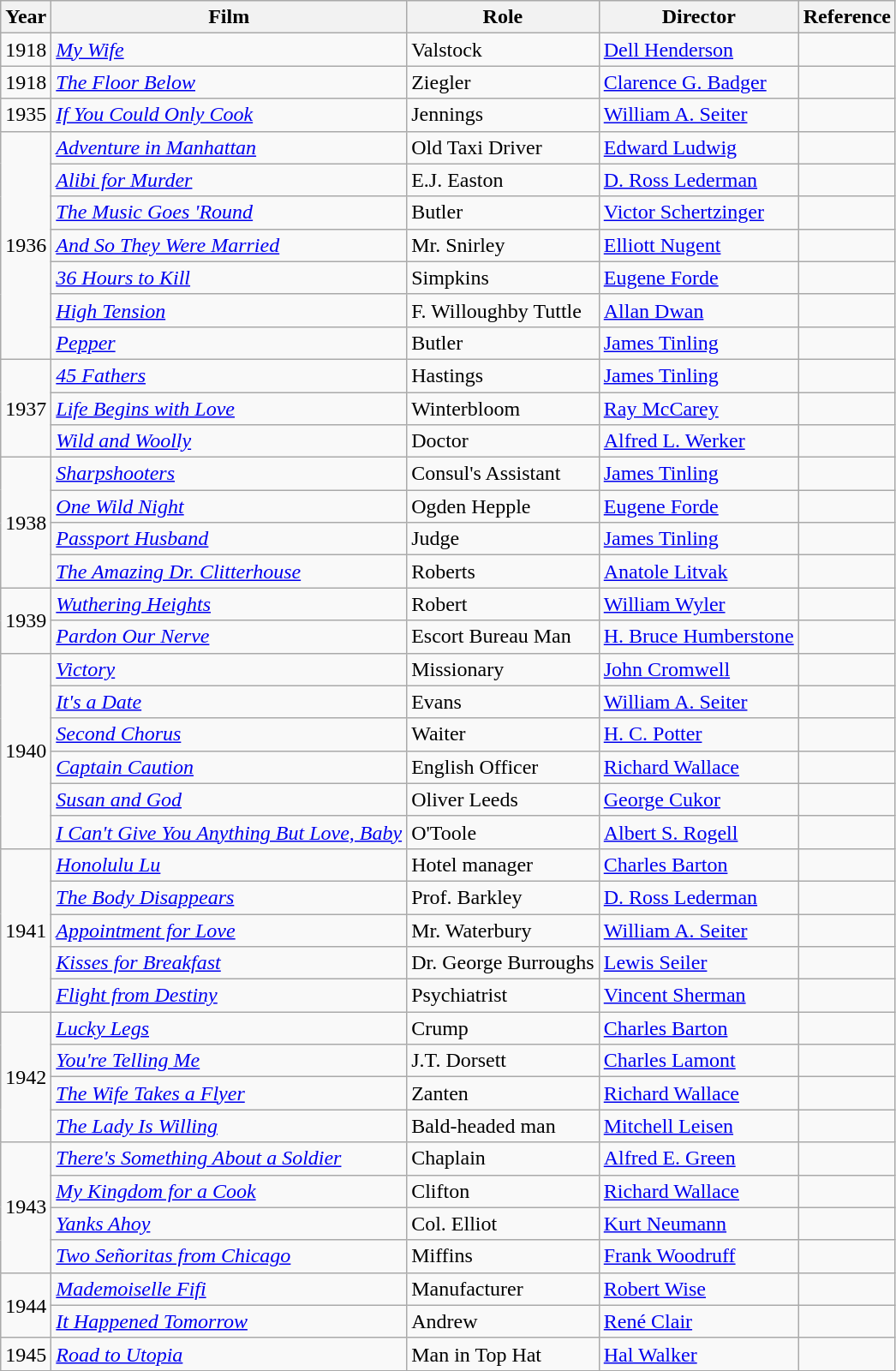<table class="wikitable sortable">
<tr>
<th>Year</th>
<th>Film</th>
<th>Role</th>
<th>Director</th>
<th class="unsortable">Reference</th>
</tr>
<tr>
<td>1918</td>
<td><em><a href='#'>My Wife</a></em></td>
<td>Valstock</td>
<td><a href='#'>Dell Henderson</a></td>
<td></td>
</tr>
<tr>
<td>1918</td>
<td><em><a href='#'>The Floor Below</a></em></td>
<td>Ziegler</td>
<td><a href='#'>Clarence G. Badger</a></td>
<td></td>
</tr>
<tr>
<td>1935</td>
<td><em><a href='#'>If You Could Only Cook</a></em></td>
<td>Jennings</td>
<td><a href='#'>William A. Seiter</a></td>
<td></td>
</tr>
<tr>
<td rowspan=7>1936</td>
<td><em><a href='#'>Adventure in Manhattan</a></em></td>
<td>Old Taxi Driver</td>
<td><a href='#'>Edward Ludwig</a></td>
<td></td>
</tr>
<tr>
<td><em><a href='#'>Alibi for Murder</a></em></td>
<td>E.J. Easton</td>
<td><a href='#'>D. Ross Lederman</a></td>
<td></td>
</tr>
<tr>
<td><em><a href='#'>The Music Goes 'Round</a></em></td>
<td>Butler</td>
<td><a href='#'>Victor Schertzinger</a></td>
<td></td>
</tr>
<tr>
<td><em><a href='#'>And So They Were Married</a></em></td>
<td>Mr. Snirley</td>
<td><a href='#'>Elliott Nugent</a></td>
<td></td>
</tr>
<tr>
<td><em><a href='#'>36 Hours to Kill</a></em></td>
<td>Simpkins</td>
<td><a href='#'>Eugene Forde</a></td>
<td></td>
</tr>
<tr>
<td><em><a href='#'>High Tension</a></em></td>
<td>F. Willoughby Tuttle</td>
<td><a href='#'>Allan Dwan</a></td>
<td></td>
</tr>
<tr>
<td><em><a href='#'>Pepper</a></em></td>
<td>Butler</td>
<td><a href='#'>James Tinling</a></td>
<td></td>
</tr>
<tr>
<td rowspan=3>1937</td>
<td><em><a href='#'>45 Fathers</a></em></td>
<td>Hastings</td>
<td><a href='#'>James Tinling</a></td>
<td></td>
</tr>
<tr>
<td><em><a href='#'>Life Begins with Love</a></em></td>
<td>Winterbloom</td>
<td><a href='#'>Ray McCarey</a></td>
<td></td>
</tr>
<tr>
<td><em><a href='#'>Wild and Woolly</a></em></td>
<td>Doctor</td>
<td><a href='#'>Alfred L. Werker</a></td>
<td></td>
</tr>
<tr>
<td rowspan=4>1938</td>
<td><em><a href='#'>Sharpshooters</a></em></td>
<td>Consul's Assistant</td>
<td><a href='#'>James Tinling</a></td>
<td></td>
</tr>
<tr>
<td><em><a href='#'>One Wild Night</a></em></td>
<td>Ogden Hepple</td>
<td><a href='#'>Eugene Forde</a></td>
<td></td>
</tr>
<tr>
<td><em><a href='#'>Passport Husband</a></em></td>
<td>Judge</td>
<td><a href='#'>James Tinling</a></td>
<td></td>
</tr>
<tr>
<td><em><a href='#'>The Amazing Dr. Clitterhouse</a></em></td>
<td>Roberts</td>
<td><a href='#'>Anatole Litvak</a></td>
<td></td>
</tr>
<tr>
<td rowspan=2>1939</td>
<td><em><a href='#'>Wuthering Heights</a></em></td>
<td>Robert</td>
<td><a href='#'>William Wyler</a></td>
<td></td>
</tr>
<tr>
<td><em><a href='#'>Pardon Our Nerve</a></em></td>
<td>Escort Bureau Man</td>
<td><a href='#'>H. Bruce Humberstone</a></td>
<td></td>
</tr>
<tr>
<td rowspan=6>1940</td>
<td><em><a href='#'>Victory</a></em></td>
<td>Missionary</td>
<td><a href='#'>John Cromwell</a></td>
<td></td>
</tr>
<tr>
<td><em><a href='#'>It's a Date</a></em></td>
<td>Evans</td>
<td><a href='#'>William A. Seiter</a></td>
<td></td>
</tr>
<tr>
<td><em><a href='#'>Second Chorus</a></em></td>
<td>Waiter</td>
<td><a href='#'>H. C. Potter</a></td>
<td></td>
</tr>
<tr>
<td><em><a href='#'>Captain Caution</a></em></td>
<td>English Officer</td>
<td><a href='#'>Richard Wallace</a></td>
<td></td>
</tr>
<tr>
<td><em><a href='#'>Susan and God</a></em></td>
<td>Oliver Leeds</td>
<td><a href='#'>George Cukor</a></td>
<td></td>
</tr>
<tr>
<td><em><a href='#'>I Can't Give You Anything But Love, Baby</a></em></td>
<td>O'Toole</td>
<td><a href='#'>Albert S. Rogell</a></td>
<td></td>
</tr>
<tr>
<td rowspan=5>1941</td>
<td><em><a href='#'>Honolulu Lu</a></em></td>
<td>Hotel manager</td>
<td><a href='#'>Charles Barton</a></td>
<td></td>
</tr>
<tr>
<td><em><a href='#'>The Body Disappears</a></em></td>
<td>Prof. Barkley</td>
<td><a href='#'>D. Ross Lederman</a></td>
<td></td>
</tr>
<tr>
<td><em><a href='#'>Appointment for Love</a></em></td>
<td>Mr. Waterbury</td>
<td><a href='#'>William A. Seiter</a></td>
<td></td>
</tr>
<tr>
<td><em><a href='#'>Kisses for Breakfast</a></em></td>
<td>Dr. George Burroughs</td>
<td><a href='#'>Lewis Seiler</a></td>
<td></td>
</tr>
<tr>
<td><em><a href='#'>Flight from Destiny</a></em></td>
<td>Psychiatrist</td>
<td><a href='#'>Vincent Sherman</a></td>
<td></td>
</tr>
<tr>
<td rowspan=4>1942</td>
<td><em><a href='#'>Lucky Legs</a></em></td>
<td>Crump</td>
<td><a href='#'>Charles Barton</a></td>
<td></td>
</tr>
<tr>
<td><em><a href='#'>You're Telling Me</a></em></td>
<td>J.T. Dorsett</td>
<td><a href='#'>Charles Lamont</a></td>
<td></td>
</tr>
<tr>
<td><em><a href='#'>The Wife Takes a Flyer</a></em></td>
<td>Zanten</td>
<td><a href='#'>Richard Wallace</a></td>
<td></td>
</tr>
<tr>
<td><em><a href='#'>The Lady Is Willing</a></em></td>
<td>Bald-headed man</td>
<td><a href='#'>Mitchell Leisen</a></td>
<td></td>
</tr>
<tr>
<td rowspan=4>1943</td>
<td><em><a href='#'>There's Something About a Soldier</a></em></td>
<td>Chaplain</td>
<td><a href='#'>Alfred E. Green</a></td>
<td></td>
</tr>
<tr>
<td><em><a href='#'>My Kingdom for a Cook</a></em></td>
<td>Clifton</td>
<td><a href='#'>Richard Wallace</a></td>
<td></td>
</tr>
<tr>
<td><em><a href='#'>Yanks Ahoy</a></em></td>
<td>Col. Elliot</td>
<td><a href='#'>Kurt Neumann</a></td>
<td></td>
</tr>
<tr>
<td><em><a href='#'>Two Señoritas from Chicago</a></em></td>
<td>Miffins</td>
<td><a href='#'>Frank Woodruff</a></td>
<td></td>
</tr>
<tr>
<td rowspan=2>1944</td>
<td><em><a href='#'>Mademoiselle Fifi</a></em></td>
<td>Manufacturer</td>
<td><a href='#'>Robert Wise</a></td>
<td></td>
</tr>
<tr>
<td><em><a href='#'>It Happened Tomorrow</a></em></td>
<td>Andrew</td>
<td><a href='#'>René Clair</a></td>
<td></td>
</tr>
<tr>
<td>1945</td>
<td><em><a href='#'>Road to Utopia</a></em></td>
<td>Man in Top Hat</td>
<td><a href='#'>Hal Walker</a></td>
<td></td>
</tr>
<tr>
</tr>
</table>
